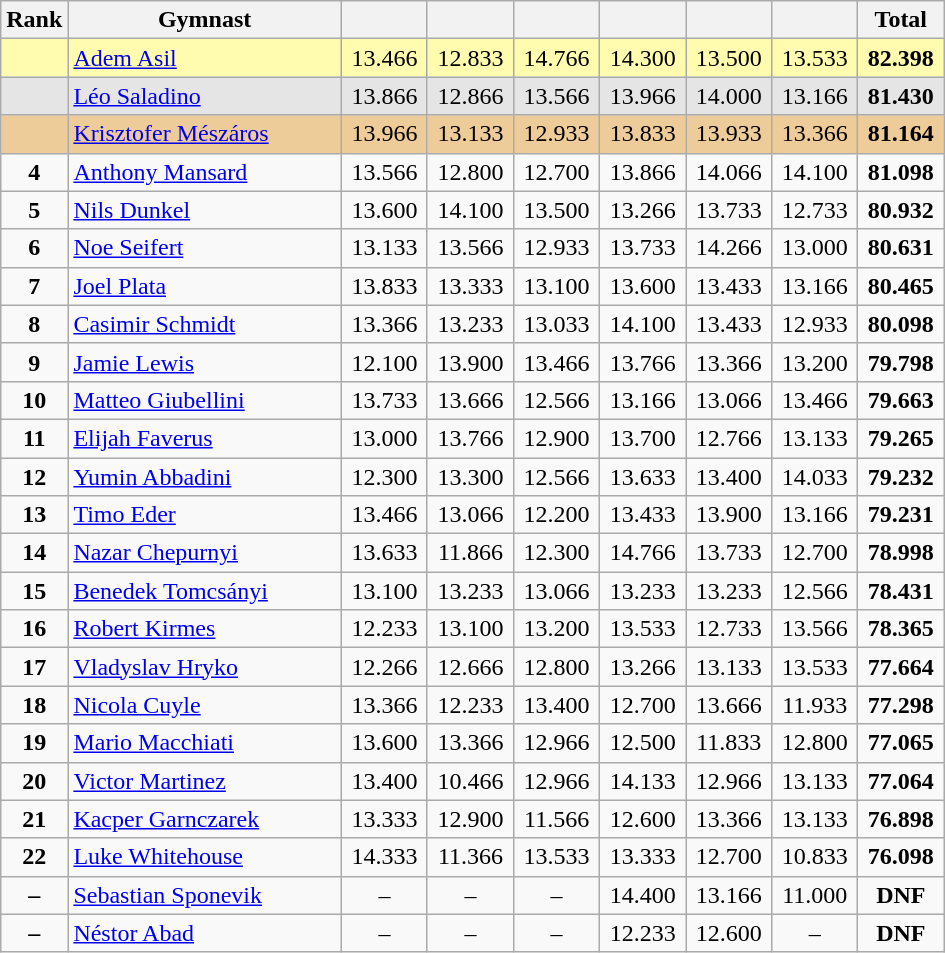<table class="wikitable sortable" style="text-align:center; font-size:100%">
<tr>
<th scope="col" style="width:15px;">Rank</th>
<th scope="col" style="width:175px;">Gymnast</th>
<th scope="col" style="width:50px;"></th>
<th scope="col" style="width:50px;"></th>
<th scope="col" style="width:50px;"></th>
<th scope="col" style="width:50px;"></th>
<th scope="col" style="width:50px;"></th>
<th scope="col" style="width:50px;"></th>
<th scope="col" style="width:50px;">Total</th>
</tr>
<tr style="background:#fffcaf;">
<td scope="row" style="text-align:center;"><strong></strong></td>
<td style="text-align:left;"> <a href='#'>Adem Asil</a></td>
<td>13.466</td>
<td>12.833</td>
<td>14.766</td>
<td>14.300</td>
<td>13.500</td>
<td>13.533</td>
<td><strong>82.398</strong></td>
</tr>
<tr style="background:#e5e5e5;">
<td scope="row" style="text-align:center;"><strong></strong></td>
<td style="text-align:left;"> <a href='#'>Léo Saladino</a></td>
<td>13.866</td>
<td>12.866</td>
<td>13.566</td>
<td>13.966</td>
<td>14.000</td>
<td>13.166</td>
<td><strong>81.430</strong></td>
</tr>
<tr style="background:#ec9;">
<td scope="row" style="text-align:center;"><strong></strong></td>
<td style="text-align:left;"> <a href='#'>Krisztofer Mészáros</a></td>
<td>13.966</td>
<td>13.133</td>
<td>12.933</td>
<td>13.833</td>
<td>13.933</td>
<td>13.366</td>
<td><strong>81.164</strong></td>
</tr>
<tr>
<td scope="row" style="text-align:center;"><strong>4</strong></td>
<td style="text-align:left;"> <a href='#'>Anthony Mansard</a></td>
<td>13.566</td>
<td>12.800</td>
<td>12.700</td>
<td>13.866</td>
<td>14.066</td>
<td>14.100</td>
<td><strong>81.098</strong></td>
</tr>
<tr>
<td scope="row" style="text-align:center;"><strong>5</strong></td>
<td style="text-align:left;"> <a href='#'>Nils Dunkel</a></td>
<td>13.600</td>
<td>14.100</td>
<td>13.500</td>
<td>13.266</td>
<td>13.733</td>
<td>12.733</td>
<td><strong>80.932</strong></td>
</tr>
<tr>
<td scope="row" style="text-align:center;"><strong>6</strong></td>
<td style="text-align:left;"> <a href='#'>Noe Seifert</a></td>
<td>13.133</td>
<td>13.566</td>
<td>12.933</td>
<td>13.733</td>
<td>14.266</td>
<td>13.000</td>
<td><strong>80.631</strong></td>
</tr>
<tr>
<td scope="row" style="text-align:center;"><strong>7</strong></td>
<td style="text-align:left;"> <a href='#'>Joel Plata</a></td>
<td>13.833</td>
<td>13.333</td>
<td>13.100</td>
<td>13.600</td>
<td>13.433</td>
<td>13.166</td>
<td><strong>80.465</strong></td>
</tr>
<tr>
<td scope="row" style="text-align:center;"><strong>8</strong></td>
<td style="text-align:left;"> <a href='#'>Casimir Schmidt</a></td>
<td>13.366</td>
<td>13.233</td>
<td>13.033</td>
<td>14.100</td>
<td>13.433</td>
<td>12.933</td>
<td><strong>80.098</strong></td>
</tr>
<tr>
<td scope="row" style="text-align:center;"><strong>9</strong></td>
<td style="text-align:left;"> <a href='#'>Jamie Lewis</a></td>
<td>12.100</td>
<td>13.900</td>
<td>13.466</td>
<td>13.766</td>
<td>13.366</td>
<td>13.200</td>
<td><strong>79.798</strong></td>
</tr>
<tr>
<td scope="row" style="text-align:center;"><strong>10</strong></td>
<td style="text-align:left;"> <a href='#'>Matteo Giubellini</a></td>
<td>13.733</td>
<td>13.666</td>
<td>12.566</td>
<td>13.166</td>
<td>13.066</td>
<td>13.466</td>
<td><strong>79.663</strong></td>
</tr>
<tr>
<td scope="row" style="text-align:center;"><strong>11</strong></td>
<td style="text-align:left;"> <a href='#'>Elijah Faverus</a></td>
<td>13.000</td>
<td>13.766</td>
<td>12.900</td>
<td>13.700</td>
<td>12.766</td>
<td>13.133</td>
<td><strong>79.265</strong></td>
</tr>
<tr>
<td scope="row" style="text-align:center;"><strong>12</strong></td>
<td style="text-align:left;"> <a href='#'>Yumin Abbadini</a></td>
<td>12.300</td>
<td>13.300</td>
<td>12.566</td>
<td>13.633</td>
<td>13.400</td>
<td>14.033</td>
<td><strong>79.232</strong></td>
</tr>
<tr>
<td scope="row" style="text-align:center;"><strong>13</strong></td>
<td style="text-align:left;"> <a href='#'>Timo Eder</a></td>
<td>13.466</td>
<td>13.066</td>
<td>12.200</td>
<td>13.433</td>
<td>13.900</td>
<td>13.166</td>
<td><strong>79.231</strong></td>
</tr>
<tr>
<td scope="row" style="text-align:center;"><strong>14</strong></td>
<td style="text-align:left;"> <a href='#'>Nazar Chepurnyi</a></td>
<td>13.633</td>
<td>11.866</td>
<td>12.300</td>
<td>14.766</td>
<td>13.733</td>
<td>12.700</td>
<td><strong>78.998</strong></td>
</tr>
<tr>
<td scope="row" style="text-align:center;"><strong>15</strong></td>
<td style="text-align:left;"> <a href='#'>Benedek Tomcsányi</a></td>
<td>13.100</td>
<td>13.233</td>
<td>13.066</td>
<td>13.233</td>
<td>13.233</td>
<td>12.566</td>
<td><strong>78.431</strong></td>
</tr>
<tr>
<td scope="row" style="text-align:center;"><strong>16</strong></td>
<td style="text-align:left;"> <a href='#'>Robert Kirmes</a></td>
<td>12.233</td>
<td>13.100</td>
<td>13.200</td>
<td>13.533</td>
<td>12.733</td>
<td>13.566</td>
<td><strong>78.365</strong></td>
</tr>
<tr>
<td scope="row" style="text-align:center;"><strong>17</strong></td>
<td style="text-align:left;"> <a href='#'>Vladyslav Hryko</a></td>
<td>12.266</td>
<td>12.666</td>
<td>12.800</td>
<td>13.266</td>
<td>13.133</td>
<td>13.533</td>
<td><strong>77.664</strong></td>
</tr>
<tr>
<td scope="row" style="text-align:center;"><strong>18</strong></td>
<td style="text-align:left;"> <a href='#'>Nicola Cuyle</a></td>
<td>13.366</td>
<td>12.233</td>
<td>13.400</td>
<td>12.700</td>
<td>13.666</td>
<td>11.933</td>
<td><strong>77.298</strong></td>
</tr>
<tr>
<td scope="row" style="text-align:center;"><strong>19</strong></td>
<td style="text-align:left;"> <a href='#'>Mario Macchiati</a></td>
<td>13.600</td>
<td>13.366</td>
<td>12.966</td>
<td>12.500</td>
<td>11.833</td>
<td>12.800</td>
<td><strong>77.065</strong></td>
</tr>
<tr>
<td scope="row" style="text-align:center;"><strong>20</strong></td>
<td style="text-align:left;"> <a href='#'>Victor Martinez</a></td>
<td>13.400</td>
<td>10.466</td>
<td>12.966</td>
<td>14.133</td>
<td>12.966</td>
<td>13.133</td>
<td><strong>77.064</strong></td>
</tr>
<tr>
<td scope="row" style="text-align:center;"><strong>21</strong></td>
<td style="text-align:left;"> <a href='#'>Kacper Garnczarek</a></td>
<td>13.333</td>
<td>12.900</td>
<td>11.566</td>
<td>12.600</td>
<td>13.366</td>
<td>13.133</td>
<td><strong>76.898</strong></td>
</tr>
<tr>
<td scope="row" style="text-align:center;"><strong>22</strong></td>
<td style="text-align:left;"> <a href='#'>Luke Whitehouse</a></td>
<td>14.333</td>
<td>11.366</td>
<td>13.533</td>
<td>13.333</td>
<td>12.700</td>
<td>10.833</td>
<td><strong>76.098</strong></td>
</tr>
<tr>
<td scope="row" style="text-align:center;"><strong>–</strong></td>
<td style="text-align:left;"> <a href='#'>Sebastian Sponevik</a></td>
<td>–</td>
<td>–</td>
<td>–</td>
<td>14.400</td>
<td>13.166</td>
<td>11.000</td>
<td><strong>DNF</strong></td>
</tr>
<tr>
<td scope="row" style="text-align:center;"><strong>–</strong></td>
<td style="text-align:left;"> <a href='#'>Néstor Abad</a></td>
<td>–</td>
<td>–</td>
<td>–</td>
<td>12.233</td>
<td>12.600</td>
<td>–</td>
<td><strong>DNF</strong></td>
</tr>
</table>
